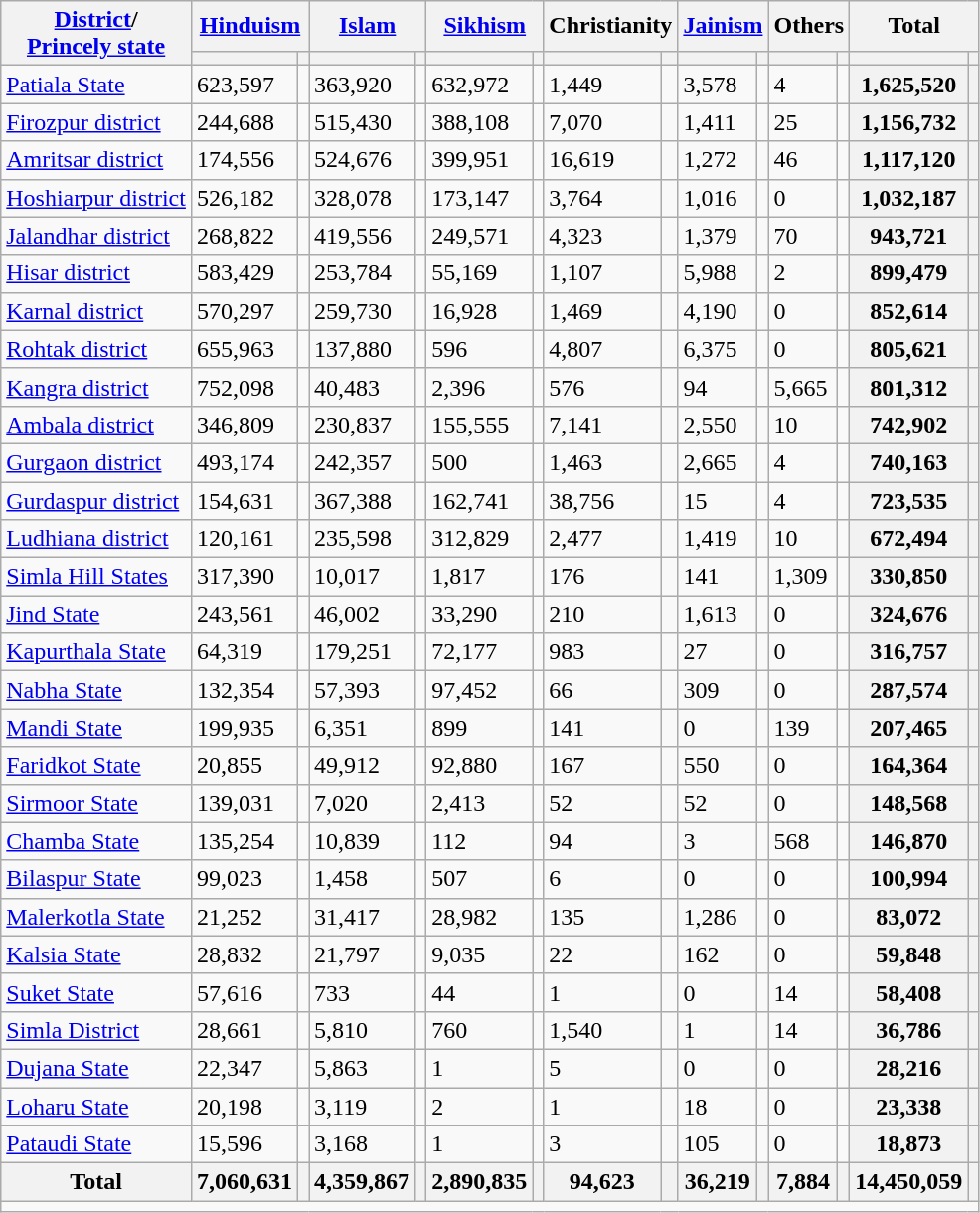<table class="wikitable sortable">
<tr>
<th rowspan="2"><a href='#'>District</a>/<br><a href='#'>Princely state</a></th>
<th colspan="2"><a href='#'>Hinduism</a> </th>
<th colspan="2"><a href='#'>Islam</a> </th>
<th colspan="2"><a href='#'>Sikhism</a> </th>
<th colspan="2">Christianity </th>
<th colspan="2"><a href='#'>Jainism</a> </th>
<th colspan="2">Others</th>
<th colspan="2">Total</th>
</tr>
<tr>
<th><a href='#'></a></th>
<th></th>
<th></th>
<th></th>
<th></th>
<th></th>
<th></th>
<th></th>
<th></th>
<th></th>
<th></th>
<th></th>
<th></th>
<th></th>
</tr>
<tr>
<td><a href='#'>Patiala State</a></td>
<td>623,597</td>
<td></td>
<td>363,920</td>
<td></td>
<td>632,972</td>
<td></td>
<td>1,449</td>
<td></td>
<td>3,578</td>
<td></td>
<td>4</td>
<td></td>
<th>1,625,520</th>
<th></th>
</tr>
<tr>
<td><a href='#'>Firozpur district</a></td>
<td>244,688</td>
<td></td>
<td>515,430</td>
<td></td>
<td>388,108</td>
<td></td>
<td>7,070</td>
<td></td>
<td>1,411</td>
<td></td>
<td>25</td>
<td></td>
<th>1,156,732</th>
<th></th>
</tr>
<tr>
<td><a href='#'>Amritsar district</a></td>
<td>174,556</td>
<td></td>
<td>524,676</td>
<td></td>
<td>399,951</td>
<td></td>
<td>16,619</td>
<td></td>
<td>1,272</td>
<td></td>
<td>46</td>
<td></td>
<th>1,117,120</th>
<th></th>
</tr>
<tr>
<td><a href='#'>Hoshiarpur district</a></td>
<td>526,182</td>
<td></td>
<td>328,078</td>
<td></td>
<td>173,147</td>
<td></td>
<td>3,764</td>
<td></td>
<td>1,016</td>
<td></td>
<td>0</td>
<td></td>
<th>1,032,187</th>
<th></th>
</tr>
<tr>
<td><a href='#'>Jalandhar district</a></td>
<td>268,822</td>
<td></td>
<td>419,556</td>
<td></td>
<td>249,571</td>
<td></td>
<td>4,323</td>
<td></td>
<td>1,379</td>
<td></td>
<td>70</td>
<td></td>
<th>943,721</th>
<th></th>
</tr>
<tr>
<td><a href='#'>Hisar district</a></td>
<td>583,429</td>
<td></td>
<td>253,784</td>
<td></td>
<td>55,169</td>
<td></td>
<td>1,107</td>
<td></td>
<td>5,988</td>
<td></td>
<td>2</td>
<td></td>
<th>899,479</th>
<th></th>
</tr>
<tr>
<td><a href='#'>Karnal district</a></td>
<td>570,297</td>
<td></td>
<td>259,730</td>
<td></td>
<td>16,928</td>
<td></td>
<td>1,469</td>
<td></td>
<td>4,190</td>
<td></td>
<td>0</td>
<td></td>
<th>852,614</th>
<th></th>
</tr>
<tr>
<td><a href='#'>Rohtak district</a></td>
<td>655,963</td>
<td></td>
<td>137,880</td>
<td></td>
<td>596</td>
<td></td>
<td>4,807</td>
<td></td>
<td>6,375</td>
<td></td>
<td>0</td>
<td></td>
<th>805,621</th>
<th></th>
</tr>
<tr>
<td><a href='#'>Kangra district</a></td>
<td>752,098</td>
<td></td>
<td>40,483</td>
<td></td>
<td>2,396</td>
<td></td>
<td>576</td>
<td></td>
<td>94</td>
<td></td>
<td>5,665</td>
<td></td>
<th>801,312</th>
<th></th>
</tr>
<tr>
<td><a href='#'>Ambala district</a></td>
<td>346,809</td>
<td></td>
<td>230,837</td>
<td></td>
<td>155,555</td>
<td></td>
<td>7,141</td>
<td></td>
<td>2,550</td>
<td></td>
<td>10</td>
<td></td>
<th>742,902</th>
<th></th>
</tr>
<tr>
<td><a href='#'>Gurgaon district</a></td>
<td>493,174</td>
<td></td>
<td>242,357</td>
<td></td>
<td>500</td>
<td></td>
<td>1,463</td>
<td></td>
<td>2,665</td>
<td></td>
<td>4</td>
<td></td>
<th>740,163</th>
<th></th>
</tr>
<tr>
<td><a href='#'>Gurdaspur district</a></td>
<td>154,631</td>
<td></td>
<td>367,388</td>
<td></td>
<td>162,741</td>
<td></td>
<td>38,756</td>
<td></td>
<td>15</td>
<td></td>
<td>4</td>
<td></td>
<th>723,535</th>
<th></th>
</tr>
<tr>
<td><a href='#'>Ludhiana district</a></td>
<td>120,161</td>
<td></td>
<td>235,598</td>
<td></td>
<td>312,829</td>
<td></td>
<td>2,477</td>
<td></td>
<td>1,419</td>
<td></td>
<td>10</td>
<td></td>
<th>672,494</th>
<th></th>
</tr>
<tr>
<td><a href='#'>Simla Hill States</a></td>
<td>317,390</td>
<td></td>
<td>10,017</td>
<td></td>
<td>1,817</td>
<td></td>
<td>176</td>
<td></td>
<td>141</td>
<td></td>
<td>1,309</td>
<td></td>
<th>330,850</th>
<th></th>
</tr>
<tr>
<td><a href='#'>Jind State</a></td>
<td>243,561</td>
<td></td>
<td>46,002</td>
<td></td>
<td>33,290</td>
<td></td>
<td>210</td>
<td></td>
<td>1,613</td>
<td></td>
<td>0</td>
<td></td>
<th>324,676</th>
<th></th>
</tr>
<tr>
<td><a href='#'>Kapurthala State</a></td>
<td>64,319</td>
<td></td>
<td>179,251</td>
<td></td>
<td>72,177</td>
<td></td>
<td>983</td>
<td></td>
<td>27</td>
<td></td>
<td>0</td>
<td></td>
<th>316,757</th>
<th></th>
</tr>
<tr>
<td><a href='#'>Nabha State</a></td>
<td>132,354</td>
<td></td>
<td>57,393</td>
<td></td>
<td>97,452</td>
<td></td>
<td>66</td>
<td></td>
<td>309</td>
<td></td>
<td>0</td>
<td></td>
<th>287,574</th>
<th></th>
</tr>
<tr>
<td><a href='#'>Mandi State</a></td>
<td>199,935</td>
<td></td>
<td>6,351</td>
<td></td>
<td>899</td>
<td></td>
<td>141</td>
<td></td>
<td>0</td>
<td></td>
<td>139</td>
<td></td>
<th>207,465</th>
<th></th>
</tr>
<tr>
<td><a href='#'>Faridkot State</a></td>
<td>20,855</td>
<td></td>
<td>49,912</td>
<td></td>
<td>92,880</td>
<td></td>
<td>167</td>
<td></td>
<td>550</td>
<td></td>
<td>0</td>
<td></td>
<th>164,364</th>
<th></th>
</tr>
<tr>
<td><a href='#'>Sirmoor State</a></td>
<td>139,031</td>
<td></td>
<td>7,020</td>
<td></td>
<td>2,413</td>
<td></td>
<td>52</td>
<td></td>
<td>52</td>
<td></td>
<td>0</td>
<td></td>
<th>148,568</th>
<th></th>
</tr>
<tr>
<td><a href='#'>Chamba State</a></td>
<td>135,254</td>
<td></td>
<td>10,839</td>
<td></td>
<td>112</td>
<td></td>
<td>94</td>
<td></td>
<td>3</td>
<td></td>
<td>568</td>
<td></td>
<th>146,870</th>
<th></th>
</tr>
<tr>
<td><a href='#'>Bilaspur State</a></td>
<td>99,023</td>
<td></td>
<td>1,458</td>
<td></td>
<td>507</td>
<td></td>
<td>6</td>
<td></td>
<td>0</td>
<td></td>
<td>0</td>
<td></td>
<th>100,994</th>
<th></th>
</tr>
<tr>
<td><a href='#'>Malerkotla State</a></td>
<td>21,252</td>
<td></td>
<td>31,417</td>
<td></td>
<td>28,982</td>
<td></td>
<td>135</td>
<td></td>
<td>1,286</td>
<td></td>
<td>0</td>
<td></td>
<th>83,072</th>
<th></th>
</tr>
<tr>
<td><a href='#'>Kalsia State</a></td>
<td>28,832</td>
<td></td>
<td>21,797</td>
<td></td>
<td>9,035</td>
<td></td>
<td>22</td>
<td></td>
<td>162</td>
<td></td>
<td>0</td>
<td></td>
<th>59,848</th>
<th></th>
</tr>
<tr>
<td><a href='#'>Suket State</a></td>
<td>57,616</td>
<td></td>
<td>733</td>
<td></td>
<td>44</td>
<td></td>
<td>1</td>
<td></td>
<td>0</td>
<td></td>
<td>14</td>
<td></td>
<th>58,408</th>
<th></th>
</tr>
<tr>
<td><a href='#'>Simla District</a></td>
<td>28,661</td>
<td></td>
<td>5,810</td>
<td></td>
<td>760</td>
<td></td>
<td>1,540</td>
<td></td>
<td>1</td>
<td></td>
<td>14</td>
<td></td>
<th>36,786</th>
<th></th>
</tr>
<tr>
<td><a href='#'>Dujana State</a></td>
<td>22,347</td>
<td></td>
<td>5,863</td>
<td></td>
<td>1</td>
<td></td>
<td>5</td>
<td></td>
<td>0</td>
<td></td>
<td>0</td>
<td></td>
<th>28,216</th>
<th></th>
</tr>
<tr>
<td><a href='#'>Loharu State</a></td>
<td>20,198</td>
<td></td>
<td>3,119</td>
<td></td>
<td>2</td>
<td></td>
<td>1</td>
<td></td>
<td>18</td>
<td></td>
<td>0</td>
<td></td>
<th>23,338</th>
<th></th>
</tr>
<tr>
<td><a href='#'>Pataudi State</a></td>
<td>15,596</td>
<td></td>
<td>3,168</td>
<td></td>
<td>1</td>
<td></td>
<td>3</td>
<td></td>
<td>105</td>
<td></td>
<td>0</td>
<td></td>
<th>18,873</th>
<th></th>
</tr>
<tr>
<th>Total</th>
<th>7,060,631</th>
<th></th>
<th>4,359,867</th>
<th></th>
<th>2,890,835</th>
<th></th>
<th>94,623</th>
<th></th>
<th>36,219</th>
<th></th>
<th>7,884</th>
<th></th>
<th>14,450,059</th>
<th></th>
</tr>
<tr class="sortbottom">
<td colspan="15"></td>
</tr>
</table>
